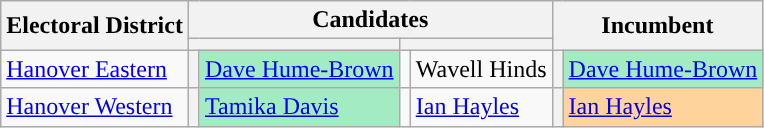<table class="wikitable">
<tr>
<th rowspan="2">Electoral District</th>
<th colspan="4">Candidates</th>
<th colspan="2" rowspan="2">Incumbent</th>
</tr>
<tr>
<th colspan="2" style="background:"><a href='#'></a></th>
<th colspan="2" style="background:"><a href='#'></a></th>
</tr>
<tr>
<td><a href='#'>Hanover Eastern</a></td>
<th style="background:"></th>
<td style="background:#a3ebc3"><a href='#'>Dave Hume-Brown</a></td>
<td></td>
<td>Wavell Hinds</td>
<th style="background:"></th>
<td style="background:#a3ebc3"><a href='#'>Dave Hume-Brown</a></td>
</tr>
<tr>
<td><a href='#'>Hanover Western</a></td>
<th style="background:"></th>
<td style="background:#a3ebc3"><a href='#'>Tamika Davis</a></td>
<td></td>
<td><a href='#'>Ian Hayles</a></td>
<th style="background:"></th>
<td style="background:#FFD39B"><a href='#'>Ian Hayles</a></td>
</tr>
</table>
